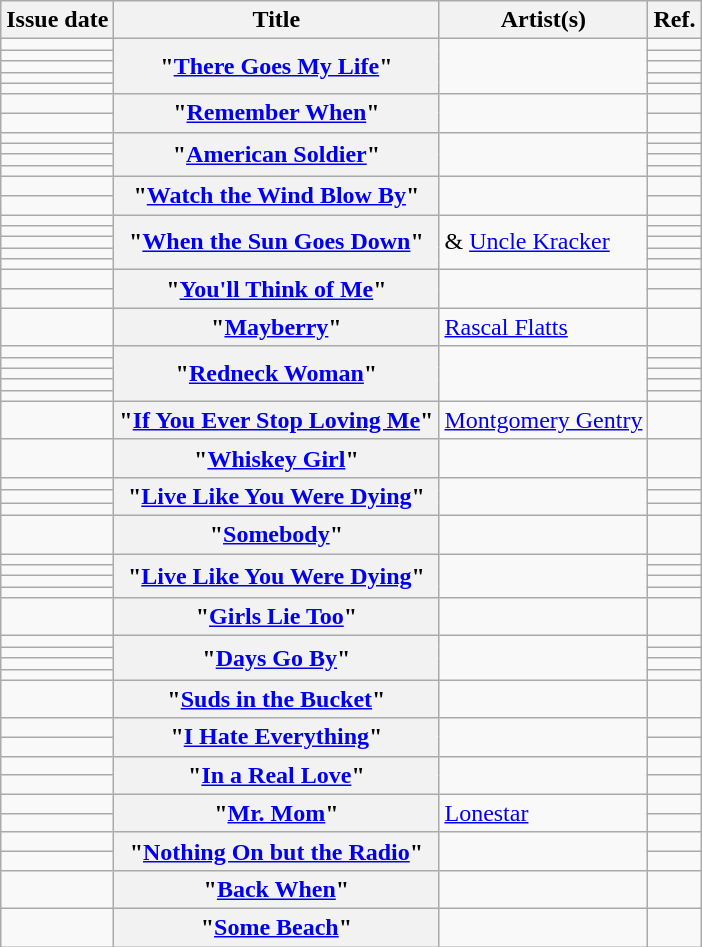<table class="wikitable sortable plainrowheaders">
<tr>
<th scope=col>Issue date</th>
<th scope=col>Title</th>
<th scope=col>Artist(s)</th>
<th scope=col class=unsortable>Ref.</th>
</tr>
<tr>
<td></td>
<th scope="row" rowspan=5>"<a href='#'>There Goes My Life</a>"</th>
<td rowspan=5></td>
<td align=center></td>
</tr>
<tr>
<td></td>
<td align=center></td>
</tr>
<tr>
<td></td>
<td align=center></td>
</tr>
<tr>
<td></td>
<td align=center></td>
</tr>
<tr>
<td></td>
<td align=center></td>
</tr>
<tr>
<td></td>
<th scope="row" rowspan=2>"<a href='#'>Remember When</a>"</th>
<td rowspan=2></td>
<td align=center></td>
</tr>
<tr>
<td></td>
<td align=center></td>
</tr>
<tr>
<td></td>
<th scope="row" rowspan=4>"<a href='#'>American Soldier</a>"</th>
<td rowspan=4></td>
<td align=center></td>
</tr>
<tr>
<td></td>
<td align=center></td>
</tr>
<tr>
<td></td>
<td align=center></td>
</tr>
<tr>
<td></td>
<td align=center></td>
</tr>
<tr>
<td></td>
<th scope="row" rowspan=2>"<a href='#'>Watch the Wind Blow By</a>"</th>
<td rowspan=2></td>
<td align=center></td>
</tr>
<tr>
<td></td>
<td align=center></td>
</tr>
<tr>
<td></td>
<th scope="row" rowspan=5>"<a href='#'>When the Sun Goes Down</a>"</th>
<td rowspan=5> & <a href='#'>Uncle Kracker</a></td>
<td align=center></td>
</tr>
<tr>
<td></td>
<td align=center></td>
</tr>
<tr>
<td></td>
<td align=center></td>
</tr>
<tr>
<td></td>
<td align=center></td>
</tr>
<tr>
<td></td>
<td align=center></td>
</tr>
<tr>
<td></td>
<th scope="row" rowspan=2>"<a href='#'>You'll Think of Me</a>"</th>
<td rowspan=2></td>
<td align=center></td>
</tr>
<tr>
<td></td>
<td align=center></td>
</tr>
<tr>
<td></td>
<th scope="row">"<a href='#'>Mayberry</a>"</th>
<td><a href='#'>Rascal Flatts</a></td>
<td align=center></td>
</tr>
<tr>
<td></td>
<th scope="row" rowspan=5>"<a href='#'>Redneck Woman</a>"</th>
<td rowspan=5></td>
<td align=center></td>
</tr>
<tr>
<td></td>
<td align=center></td>
</tr>
<tr>
<td></td>
<td align=center></td>
</tr>
<tr>
<td></td>
<td align=center></td>
</tr>
<tr>
<td></td>
<td align=center></td>
</tr>
<tr>
<td></td>
<th scope="row">"<a href='#'>If You Ever Stop Loving Me</a>"</th>
<td><a href='#'>Montgomery Gentry</a></td>
<td align=center></td>
</tr>
<tr>
<td></td>
<th scope="row">"<a href='#'>Whiskey Girl</a>"</th>
<td></td>
<td align=center></td>
</tr>
<tr>
<td></td>
<th scope="row" rowspan=3>"<a href='#'>Live Like You Were Dying</a>"</th>
<td rowspan=3></td>
<td align=center></td>
</tr>
<tr>
<td></td>
<td align=center></td>
</tr>
<tr>
<td></td>
<td align=center></td>
</tr>
<tr>
<td></td>
<th scope="row">"<a href='#'>Somebody</a>"</th>
<td></td>
<td align=center></td>
</tr>
<tr>
<td></td>
<th scope="row" rowspan=4>"<a href='#'>Live Like You Were Dying</a>"</th>
<td rowspan=4></td>
<td align=center></td>
</tr>
<tr>
<td></td>
<td align=center></td>
</tr>
<tr>
<td></td>
<td align=center></td>
</tr>
<tr>
<td></td>
<td align=center></td>
</tr>
<tr>
<td></td>
<th scope="row">"<a href='#'>Girls Lie Too</a>"</th>
<td></td>
<td align=center></td>
</tr>
<tr>
<td></td>
<th scope="row" rowspan=4>"<a href='#'>Days Go By</a>"</th>
<td rowspan=4></td>
<td align=center></td>
</tr>
<tr>
<td></td>
<td align=center></td>
</tr>
<tr>
<td></td>
<td align=center></td>
</tr>
<tr>
<td></td>
<td align=center></td>
</tr>
<tr>
<td></td>
<th scope="row">"<a href='#'>Suds in the Bucket</a>"</th>
<td></td>
<td align=center></td>
</tr>
<tr>
<td></td>
<th scope="row" rowspan=2>"<a href='#'>I Hate Everything</a>"</th>
<td rowspan=2></td>
<td align=center></td>
</tr>
<tr>
<td></td>
<td align=center></td>
</tr>
<tr>
<td></td>
<th scope="row" rowspan=2>"<a href='#'>In a Real Love</a>"</th>
<td rowspan=2></td>
<td align=center></td>
</tr>
<tr>
<td></td>
<td align=center></td>
</tr>
<tr>
<td></td>
<th scope="row" rowspan=2>"<a href='#'>Mr. Mom</a>"</th>
<td rowspan=2><a href='#'>Lonestar</a></td>
<td align=center></td>
</tr>
<tr>
<td></td>
<td align=center></td>
</tr>
<tr>
<td></td>
<th scope="row" rowspan=2>"<a href='#'>Nothing On but the Radio</a>"</th>
<td rowspan=2></td>
<td align=center></td>
</tr>
<tr>
<td></td>
<td align=center></td>
</tr>
<tr>
<td></td>
<th scope="row">"<a href='#'>Back When</a>"</th>
<td></td>
<td align=center></td>
</tr>
<tr>
<td></td>
<th scope="row">"<a href='#'>Some Beach</a>"</th>
<td></td>
<td align=center></td>
</tr>
</table>
